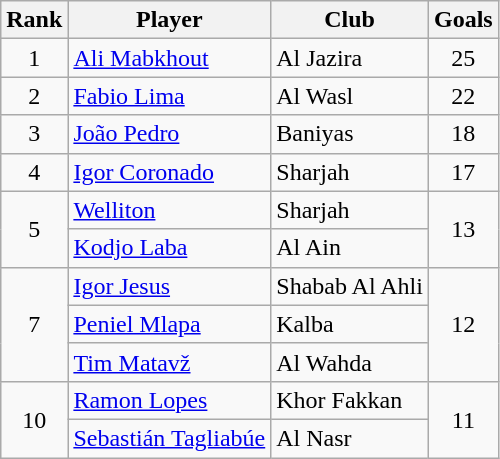<table class=wikitable>
<tr>
<th>Rank</th>
<th>Player</th>
<th>Club</th>
<th>Goals</th>
</tr>
<tr>
<td align="center">1</td>
<td align=left> <a href='#'>Ali Mabkhout</a></td>
<td align=left>Al Jazira</td>
<td align="center">25</td>
</tr>
<tr>
<td align="center">2</td>
<td align=left> <a href='#'>Fabio Lima</a></td>
<td align=left>Al Wasl</td>
<td align="center">22</td>
</tr>
<tr>
<td align="center">3</td>
<td align="left"> <a href='#'>João Pedro</a></td>
<td align="left">Baniyas</td>
<td align="center">18</td>
</tr>
<tr>
<td align="center">4</td>
<td align=left> <a href='#'>Igor Coronado</a></td>
<td align=left>Sharjah</td>
<td align="center">17</td>
</tr>
<tr>
<td rowspan=2 align="center">5</td>
<td align="left"> <a href='#'>Welliton</a></td>
<td align=left>Sharjah</td>
<td rowspan=2 align="center">13</td>
</tr>
<tr>
<td align=left> <a href='#'>Kodjo Laba</a></td>
<td align=left>Al Ain</td>
</tr>
<tr>
<td rowspan=3 align="center">7</td>
<td align=left> <a href='#'>Igor Jesus</a></td>
<td align=left>Shabab Al Ahli</td>
<td rowspan=3 align="center">12</td>
</tr>
<tr>
<td align=left> <a href='#'>Peniel Mlapa</a></td>
<td align=left>Kalba</td>
</tr>
<tr>
<td align=left> <a href='#'>Tim Matavž</a></td>
<td align=left>Al Wahda</td>
</tr>
<tr>
<td rowspan=2 align="center">10</td>
<td align=left> <a href='#'>Ramon Lopes</a></td>
<td align=left>Khor Fakkan</td>
<td rowspan=2 align="center">11</td>
</tr>
<tr>
<td align=left> <a href='#'>Sebastián Tagliabúe</a></td>
<td align=left>Al Nasr</td>
</tr>
</table>
